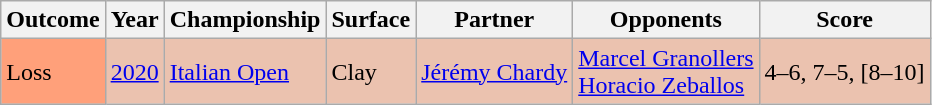<table class="sortable wikitable">
<tr>
<th>Outcome</th>
<th>Year</th>
<th>Championship</th>
<th>Surface</th>
<th>Partner</th>
<th>Opponents</th>
<th class="unsortable">Score</th>
</tr>
<tr bgcolor=ebc2af>
<td bgcolor=FFA07A>Loss</td>
<td><a href='#'>2020</a></td>
<td><a href='#'>Italian Open</a></td>
<td>Clay</td>
<td> <a href='#'>Jérémy Chardy</a></td>
<td> <a href='#'>Marcel Granollers</a><br> <a href='#'>Horacio Zeballos</a></td>
<td>4–6, 7–5, [8–10]</td>
</tr>
</table>
